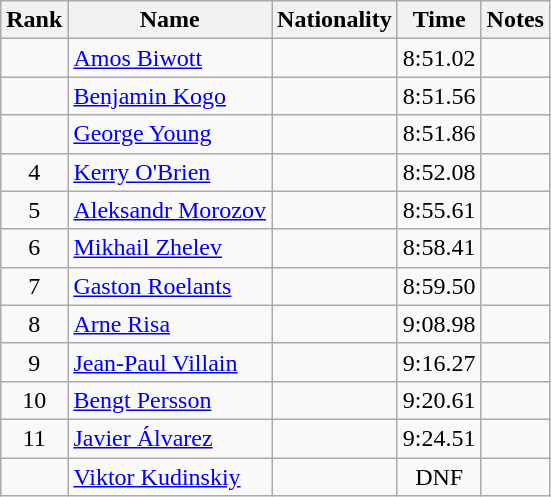<table class="wikitable sortable" style="text-align:center">
<tr>
<th>Rank</th>
<th>Name</th>
<th>Nationality</th>
<th>Time</th>
<th>Notes</th>
</tr>
<tr>
<td></td>
<td align=left><a href='#'>Amos Biwott</a></td>
<td align=left></td>
<td>8:51.02</td>
<td></td>
</tr>
<tr>
<td></td>
<td align=left><a href='#'>Benjamin Kogo</a></td>
<td align=left></td>
<td>8:51.56</td>
<td></td>
</tr>
<tr>
<td></td>
<td align=left><a href='#'>George Young</a></td>
<td align=left></td>
<td>8:51.86</td>
<td></td>
</tr>
<tr>
<td>4</td>
<td align=left><a href='#'>Kerry O'Brien</a></td>
<td align=left></td>
<td>8:52.08</td>
<td></td>
</tr>
<tr>
<td>5</td>
<td align=left><a href='#'>Aleksandr Morozov</a></td>
<td align=left></td>
<td>8:55.61</td>
<td></td>
</tr>
<tr>
<td>6</td>
<td align=left><a href='#'>Mikhail Zhelev</a></td>
<td align=left></td>
<td>8:58.41</td>
<td></td>
</tr>
<tr>
<td>7</td>
<td align=left><a href='#'>Gaston Roelants</a></td>
<td align=left></td>
<td>8:59.50</td>
<td></td>
</tr>
<tr>
<td>8</td>
<td align=left><a href='#'>Arne Risa</a></td>
<td align=left></td>
<td>9:08.98</td>
<td></td>
</tr>
<tr>
<td>9</td>
<td align=left><a href='#'>Jean-Paul Villain</a></td>
<td align=left></td>
<td>9:16.27</td>
<td></td>
</tr>
<tr>
<td>10</td>
<td align=left><a href='#'>Bengt Persson</a></td>
<td align=left></td>
<td>9:20.61</td>
<td></td>
</tr>
<tr>
<td>11</td>
<td align=left><a href='#'>Javier Álvarez</a></td>
<td align=left></td>
<td>9:24.51</td>
<td></td>
</tr>
<tr>
<td></td>
<td align=left><a href='#'>Viktor Kudinskiy</a></td>
<td align=left></td>
<td>DNF</td>
<td></td>
</tr>
</table>
